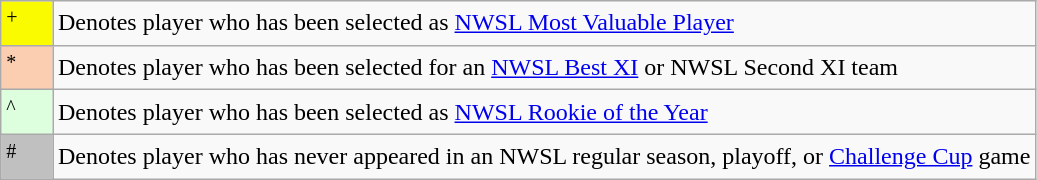<table class="wikitable">
<tr>
<td bgcolor="#FBFb00" width="5%"><sup>+</sup></td>
<td>Denotes player who has been selected as <a href='#'>NWSL Most Valuable Player</a></td>
</tr>
<tr>
<td bgcolor="#FBCEB1" width="5%"><sup>*</sup></td>
<td>Denotes player who has been selected for an <a href='#'>NWSL Best XI</a> or NWSL Second XI team</td>
</tr>
<tr>
<td bgcolor="#DDFFDD" width="5%"><sup>^</sup></td>
<td>Denotes player who has been selected as <a href='#'>NWSL Rookie of the Year</a></td>
</tr>
<tr>
<td bgcolor="#C0C0C0" width="5%"><sup>#</sup></td>
<td>Denotes player who has never appeared in an NWSL regular season, playoff, or <a href='#'>Challenge Cup</a> game</td>
</tr>
</table>
